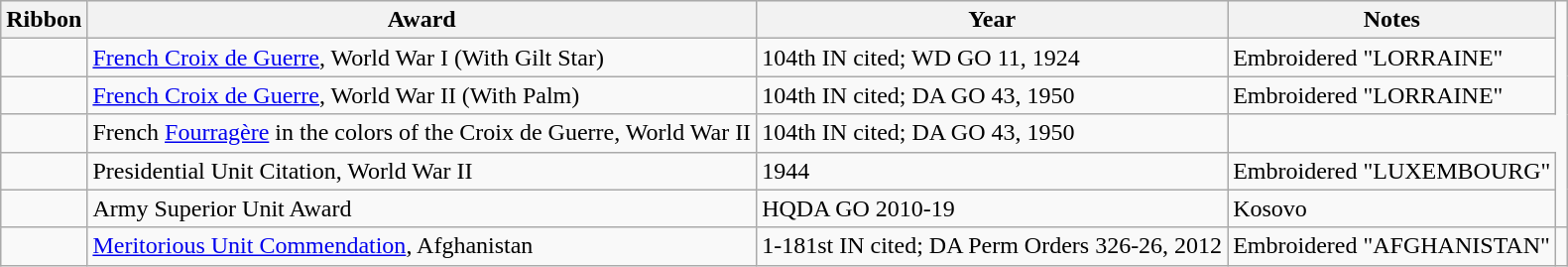<table class="wikitable" align="left">
<tr bgcolor="#efefef">
<th>Ribbon</th>
<th>Award</th>
<th>Year</th>
<th>Notes</th>
</tr>
<tr>
<td></td>
<td><a href='#'>French Croix de Guerre</a>, World War I (With Gilt Star)</td>
<td>104th IN cited; WD GO 11, 1924</td>
<td>Embroidered "LORRAINE"</td>
</tr>
<tr>
<td></td>
<td><a href='#'>French Croix de Guerre</a>, World War II (With Palm)</td>
<td>104th IN cited; DA GO 43, 1950</td>
<td>Embroidered "LORRAINE"</td>
</tr>
<tr>
<td></td>
<td>French <a href='#'>Fourragère</a> in the colors of the Croix de Guerre, World War II</td>
<td>104th IN cited; DA GO 43, 1950</td>
</tr>
<tr>
<td></td>
<td>Presidential Unit Citation, World War II</td>
<td>1944</td>
<td>Embroidered "LUXEMBOURG"</td>
</tr>
<tr>
<td></td>
<td>Army Superior Unit Award</td>
<td>HQDA GO 2010-19</td>
<td>Kosovo</td>
</tr>
<tr>
<td></td>
<td><a href='#'>Meritorious Unit Commendation</a>, Afghanistan</td>
<td>1-181st IN cited; DA Perm Orders 326-26, 2012</td>
<td>Embroidered "AFGHANISTAN"</td>
<td></td>
</tr>
</table>
